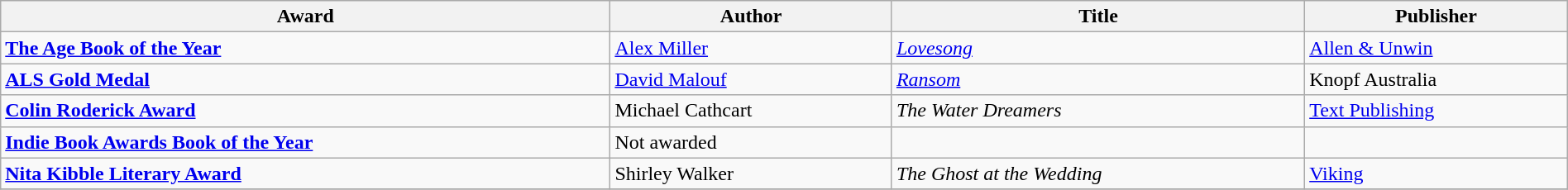<table class="wikitable" width=100%>
<tr>
<th>Award</th>
<th>Author</th>
<th>Title</th>
<th>Publisher</th>
</tr>
<tr>
<td><strong><a href='#'>The Age Book of the Year</a></strong></td>
<td><a href='#'>Alex Miller</a></td>
<td><em><a href='#'>Lovesong</a></em></td>
<td><a href='#'>Allen & Unwin</a></td>
</tr>
<tr>
<td><strong><a href='#'>ALS Gold Medal</a></strong></td>
<td><a href='#'>David Malouf</a></td>
<td><em><a href='#'>Ransom</a></em></td>
<td>Knopf Australia</td>
</tr>
<tr>
<td><strong><a href='#'>Colin Roderick Award</a></strong></td>
<td>Michael Cathcart</td>
<td><em>The Water Dreamers</em></td>
<td><a href='#'>Text Publishing</a></td>
</tr>
<tr>
<td><strong><a href='#'>Indie Book Awards Book of the Year</a></strong></td>
<td>Not awarded</td>
<td></td>
<td></td>
</tr>
<tr>
<td><strong><a href='#'>Nita Kibble Literary Award</a></strong></td>
<td>Shirley Walker</td>
<td><em>The Ghost at the Wedding</em></td>
<td><a href='#'>Viking</a></td>
</tr>
<tr>
</tr>
</table>
